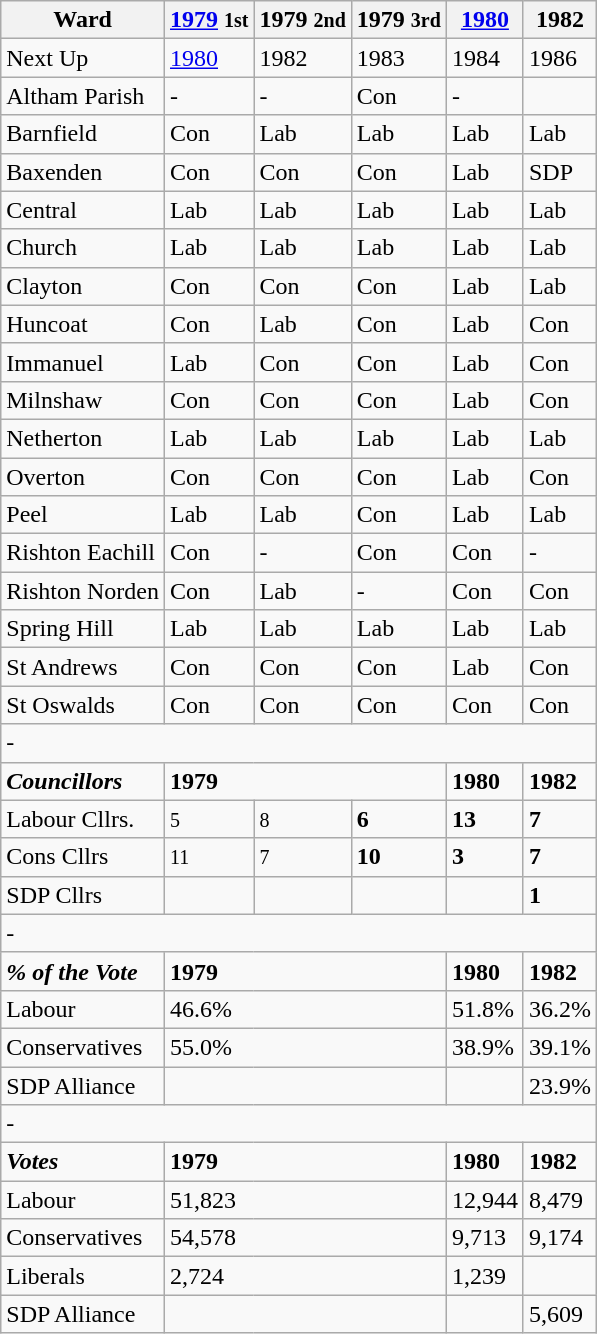<table class="wikitable">
<tr>
<th><strong>Ward</strong></th>
<th><a href='#'>1979</a> <small>1st </small></th>
<th>1979 <small>2nd</small></th>
<th>1979 <small>3rd</small></th>
<th><a href='#'>1980</a></th>
<th>1982</th>
</tr>
<tr>
<td>Next Up</td>
<td><a href='#'>1980</a></td>
<td>1982</td>
<td>1983</td>
<td>1984</td>
<td>1986</td>
</tr>
<tr>
<td>Altham Parish</td>
<td>-</td>
<td>-</td>
<td>Con</td>
<td>-</td>
<td></td>
</tr>
<tr>
<td>Barnfield</td>
<td>Con</td>
<td>Lab</td>
<td>Lab</td>
<td>Lab</td>
<td>Lab</td>
</tr>
<tr>
<td>Baxenden</td>
<td>Con</td>
<td>Con</td>
<td>Con</td>
<td>Lab</td>
<td>SDP</td>
</tr>
<tr>
<td>Central</td>
<td>Lab</td>
<td>Lab</td>
<td>Lab</td>
<td>Lab</td>
<td>Lab</td>
</tr>
<tr>
<td>Church</td>
<td>Lab</td>
<td>Lab</td>
<td>Lab</td>
<td>Lab</td>
<td>Lab</td>
</tr>
<tr>
<td>Clayton</td>
<td>Con</td>
<td>Con</td>
<td>Con</td>
<td>Lab</td>
<td>Lab</td>
</tr>
<tr>
<td>Huncoat</td>
<td>Con</td>
<td>Lab</td>
<td>Con</td>
<td>Lab</td>
<td>Con</td>
</tr>
<tr>
<td>Immanuel</td>
<td>Lab</td>
<td>Con</td>
<td>Con</td>
<td>Lab</td>
<td>Con</td>
</tr>
<tr>
<td>Milnshaw</td>
<td>Con</td>
<td>Con</td>
<td>Con</td>
<td>Lab</td>
<td>Con</td>
</tr>
<tr>
<td>Netherton</td>
<td>Lab</td>
<td>Lab</td>
<td>Lab</td>
<td>Lab</td>
<td>Lab</td>
</tr>
<tr>
<td>Overton</td>
<td>Con</td>
<td>Con</td>
<td>Con</td>
<td>Lab</td>
<td>Con</td>
</tr>
<tr>
<td>Peel</td>
<td>Lab</td>
<td>Lab</td>
<td>Con</td>
<td>Lab</td>
<td>Lab</td>
</tr>
<tr>
<td>Rishton Eachill</td>
<td>Con</td>
<td>-</td>
<td>Con</td>
<td>Con</td>
<td>-</td>
</tr>
<tr>
<td>Rishton Norden</td>
<td>Con</td>
<td>Lab</td>
<td>-</td>
<td>Con</td>
<td>Con</td>
</tr>
<tr>
<td>Spring Hill</td>
<td>Lab</td>
<td>Lab</td>
<td>Lab</td>
<td>Lab</td>
<td>Lab</td>
</tr>
<tr>
<td>St Andrews</td>
<td>Con</td>
<td>Con</td>
<td>Con</td>
<td>Lab</td>
<td>Con</td>
</tr>
<tr>
<td>St Oswalds</td>
<td>Con</td>
<td>Con</td>
<td>Con</td>
<td>Con</td>
<td>Con</td>
</tr>
<tr>
<td colspan=6>-</td>
</tr>
<tr>
<td><strong><em>Councillors</em></strong></td>
<td colspan=3><strong>1979</strong></td>
<td><strong>1980</strong></td>
<td><strong>1982</strong></td>
</tr>
<tr>
<td>Labour Cllrs.</td>
<td><small>5</small></td>
<td><small>8</small></td>
<td><strong>6</strong></td>
<td><strong>13</strong></td>
<td><strong>7</strong></td>
</tr>
<tr>
<td>Cons Cllrs</td>
<td><small>11</small></td>
<td><small>7</small></td>
<td><strong>10</strong></td>
<td><strong>3</strong></td>
<td><strong>7</strong></td>
</tr>
<tr>
<td>SDP Cllrs</td>
<td></td>
<td></td>
<td></td>
<td></td>
<td><strong>1</strong></td>
</tr>
<tr>
<td colspan=6>-</td>
</tr>
<tr>
<td><strong><em>% of the Vote</em></strong></td>
<td colspan=3><strong>1979</strong></td>
<td><strong>1980</strong></td>
<td><strong>1982</strong></td>
</tr>
<tr>
<td>Labour</td>
<td colspan=3>46.6%</td>
<td>51.8%</td>
<td>36.2%</td>
</tr>
<tr>
<td>Conservatives</td>
<td colspan=3>55.0%</td>
<td>38.9%</td>
<td>39.1%</td>
</tr>
<tr>
<td>SDP Alliance</td>
<td colspan=3></td>
<td></td>
<td>23.9%</td>
</tr>
<tr>
<td colspan=6>-</td>
</tr>
<tr>
<td><strong><em>Votes</em></strong></td>
<td colspan=3><strong>1979</strong></td>
<td><strong>1980</strong></td>
<td><strong>1982</strong></td>
</tr>
<tr>
<td>Labour</td>
<td colspan=3>51,823</td>
<td>12,944</td>
<td>8,479</td>
</tr>
<tr>
<td>Conservatives</td>
<td colspan=3>54,578</td>
<td>9,713</td>
<td>9,174</td>
</tr>
<tr>
<td>Liberals</td>
<td colspan=3>2,724</td>
<td>1,239</td>
</tr>
<tr>
<td>SDP Alliance</td>
<td colspan=3></td>
<td></td>
<td>5,609</td>
</tr>
</table>
